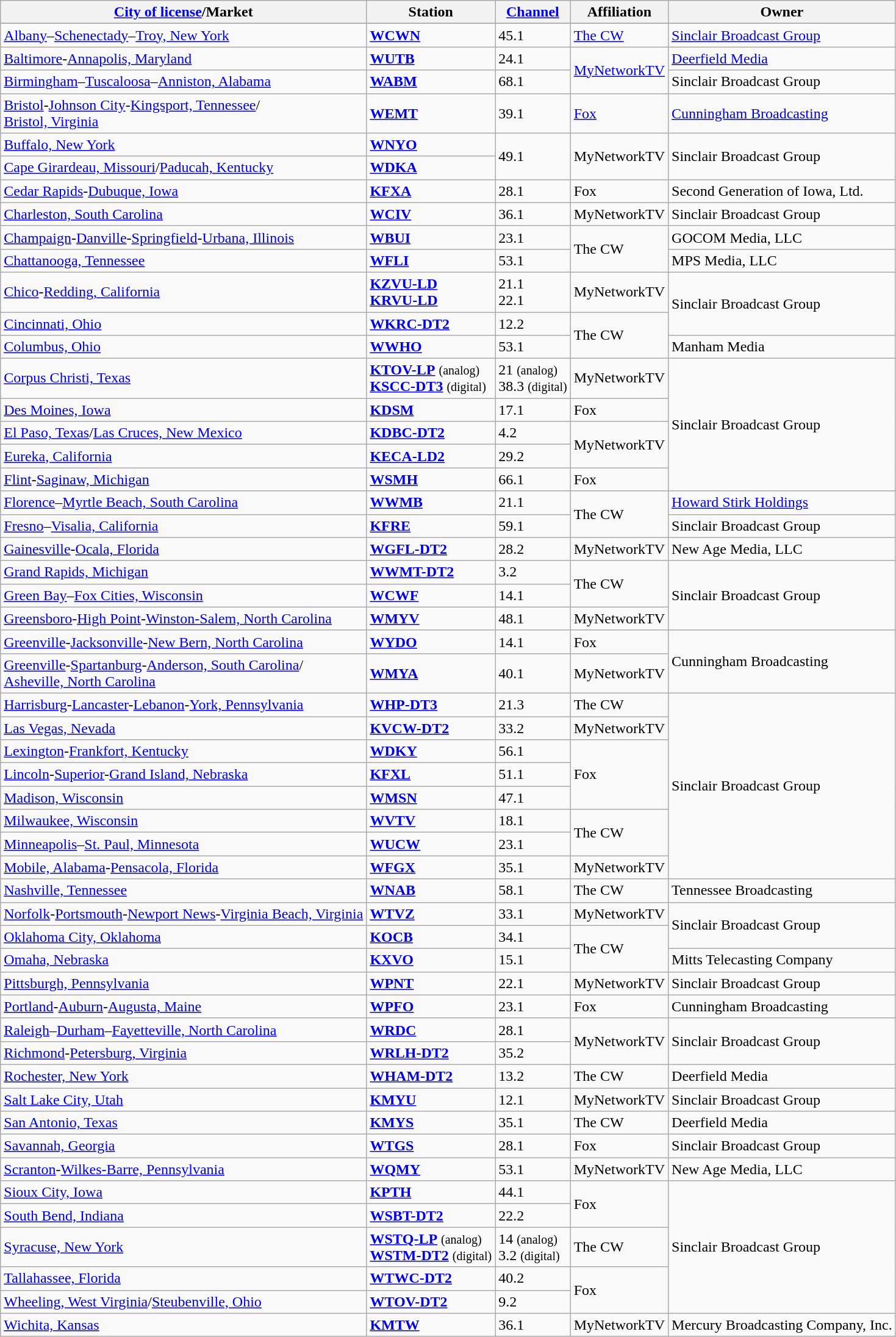<table class="wikitable sortable">
<tr>
<th class="sortable"><a href='#'>City of license</a>/Market</th>
<th class="sortable">Station</th>
<th class="sortable"><a href='#'>Channel</a></th>
<th class="sortable">Affiliation</th>
<th class="sortable">Owner</th>
</tr>
<tr style="vertical-align: top; text-align: left;">
</tr>
<tr>
<td><a href='#'>Albany</a>–<a href='#'>Schenectady</a>–<a href='#'>Troy, New York</a></td>
<td><strong><a href='#'>WCWN</a></strong></td>
<td>45.1</td>
<td><a href='#'>The CW</a></td>
<td><a href='#'>Sinclair Broadcast Group</a></td>
</tr>
<tr>
<td><a href='#'>Baltimore</a>-<a href='#'>Annapolis, Maryland</a></td>
<td><strong><a href='#'>WUTB</a></strong></td>
<td>24.1</td>
<td rowspan="2"><a href='#'>MyNetworkTV</a></td>
<td><a href='#'>Deerfield Media</a><br></td>
</tr>
<tr>
<td><a href='#'>Birmingham</a>–<a href='#'>Tuscaloosa</a>–<a href='#'>Anniston, Alabama</a></td>
<td><strong><a href='#'>WABM</a></strong></td>
<td>68.1</td>
<td>Sinclair Broadcast Group</td>
</tr>
<tr>
<td><a href='#'>Bristol</a>-<a href='#'>Johnson City</a>-<a href='#'>Kingsport, Tennessee</a>/<br><a href='#'>Bristol, Virginia</a></td>
<td><strong><a href='#'>WEMT</a></strong></td>
<td>39.1</td>
<td><a href='#'>Fox</a></td>
<td><a href='#'>Cunningham Broadcasting</a><br></td>
</tr>
<tr>
<td><a href='#'>Buffalo, New York</a></td>
<td><strong><a href='#'>WNYO</a></strong></td>
<td rowspan="2">49.1</td>
<td rowspan="2">MyNetworkTV</td>
<td rowspan="2">Sinclair Broadcast Group</td>
</tr>
<tr>
<td><a href='#'>Cape Girardeau, Missouri</a>/<a href='#'>Paducah, Kentucky</a></td>
<td><strong><a href='#'>WDKA</a></strong></td>
</tr>
<tr>
<td><a href='#'>Cedar Rapids</a>-<a href='#'>Dubuque, Iowa</a></td>
<td><strong><a href='#'>KFXA</a></strong></td>
<td>28.1</td>
<td>Fox</td>
<td>Second Generation of Iowa, Ltd.<br></td>
</tr>
<tr>
<td><a href='#'>Charleston, South Carolina</a></td>
<td><strong><a href='#'>WCIV</a></strong></td>
<td>36.1</td>
<td>MyNetworkTV</td>
<td>Sinclair Broadcast Group</td>
</tr>
<tr>
<td><a href='#'>Champaign</a>-<a href='#'>Danville</a>-<a href='#'>Springfield</a>-<a href='#'>Urbana, Illinois</a></td>
<td><strong><a href='#'>WBUI</a></strong></td>
<td>23.1</td>
<td rowspan="2">The CW</td>
<td>GOCOM Media, LLC<br></td>
</tr>
<tr>
<td><a href='#'>Chattanooga, Tennessee</a></td>
<td><strong><a href='#'>WFLI</a></strong></td>
<td>53.1</td>
<td>MPS Media, LLC<br></td>
</tr>
<tr>
<td><a href='#'>Chico</a>-<a href='#'>Redding, California</a></td>
<td><strong><a href='#'>KZVU-LD<br>KRVU-LD</a></strong></td>
<td>21.1<br>22.1</td>
<td>MyNetworkTV</td>
<td rowspan="2">Sinclair Broadcast Group</td>
</tr>
<tr>
<td><a href='#'>Cincinnati, Ohio</a></td>
<td><strong><a href='#'>WKRC-DT2</a></strong></td>
<td>12.2</td>
<td rowspan="2">The CW</td>
</tr>
<tr>
<td><a href='#'>Columbus, Ohio</a></td>
<td><strong><a href='#'>WWHO</a></strong></td>
<td>53.1</td>
<td>Manham Media<br></td>
</tr>
<tr>
<td><a href='#'>Corpus Christi, Texas</a></td>
<td><strong><a href='#'>KTOV-LP</a></strong> <small>(analog)</small><br><strong><a href='#'>KSCC-DT3</a></strong> <small>(digital)</small></td>
<td>21 <small>(analog)</small><br>38.3 <small>(digital)</small></td>
<td>MyNetworkTV</td>
<td rowspan="5">Sinclair Broadcast Group</td>
</tr>
<tr>
<td><a href='#'>Des Moines, Iowa</a></td>
<td><strong><a href='#'>KDSM</a></strong></td>
<td>17.1</td>
<td>Fox</td>
</tr>
<tr>
<td><a href='#'>El Paso, Texas</a>/<a href='#'>Las Cruces, New Mexico</a></td>
<td><strong><a href='#'>KDBC-DT2</a></strong></td>
<td>4.2</td>
<td rowspan="2">MyNetworkTV</td>
</tr>
<tr>
<td><a href='#'>Eureka, California</a></td>
<td><strong><a href='#'>KECA-LD2</a></strong></td>
<td>29.2</td>
</tr>
<tr>
<td><a href='#'>Flint</a>-<a href='#'>Saginaw, Michigan</a></td>
<td><strong><a href='#'>WSMH</a></strong></td>
<td>66.1</td>
<td>Fox</td>
</tr>
<tr>
<td><a href='#'>Florence</a>–<a href='#'>Myrtle Beach, South Carolina</a></td>
<td><strong><a href='#'>WWMB</a></strong></td>
<td>21.1</td>
<td rowspan="2">The CW</td>
<td><a href='#'>Howard Stirk Holdings</a><br></td>
</tr>
<tr>
<td><a href='#'>Fresno</a>–<a href='#'>Visalia, California</a></td>
<td><strong><a href='#'>KFRE</a></strong></td>
<td>59.1</td>
<td>Sinclair Broadcast Group</td>
</tr>
<tr>
<td><a href='#'>Gainesville</a>-<a href='#'>Ocala, Florida</a></td>
<td><strong><a href='#'>WGFL-DT2</a></strong></td>
<td>28.2</td>
<td>MyNetworkTV</td>
<td>New Age Media, LLC<br></td>
</tr>
<tr>
<td><a href='#'>Grand Rapids, Michigan</a></td>
<td><strong><a href='#'>WWMT-DT2</a></strong></td>
<td>3.2</td>
<td rowspan="2">The CW</td>
<td rowspan="3">Sinclair Broadcast Group</td>
</tr>
<tr>
<td><a href='#'>Green Bay</a>–<a href='#'>Fox Cities, Wisconsin</a></td>
<td><strong><a href='#'>WCWF</a></strong></td>
<td>14.1</td>
</tr>
<tr>
<td><a href='#'>Greensboro</a>-<a href='#'>High Point</a>-<a href='#'>Winston-Salem, North Carolina</a></td>
<td><strong><a href='#'>WMYV</a></strong></td>
<td>48.1</td>
<td>MyNetworkTV</td>
</tr>
<tr>
<td><a href='#'>Greenville</a>-<a href='#'>Jacksonville</a>-<a href='#'>New Bern, North Carolina</a></td>
<td><strong><a href='#'>WYDO</a></strong></td>
<td>14.1</td>
<td>Fox</td>
<td rowspan="2">Cunningham Broadcasting<br></td>
</tr>
<tr>
<td><a href='#'>Greenville</a>-<a href='#'>Spartanburg</a>-<a href='#'>Anderson, South Carolina</a>/<br><a href='#'>Asheville, North Carolina</a></td>
<td><strong><a href='#'>WMYA</a></strong></td>
<td>40.1</td>
<td>MyNetworkTV</td>
</tr>
<tr>
<td><a href='#'>Harrisburg</a>-<a href='#'>Lancaster</a>-<a href='#'>Lebanon</a>-<a href='#'>York, Pennsylvania</a></td>
<td><strong><a href='#'>WHP-DT3</a></strong></td>
<td>21.3</td>
<td>The CW</td>
<td rowspan="8">Sinclair Broadcast Group</td>
</tr>
<tr>
<td><a href='#'>Las Vegas, Nevada</a></td>
<td><strong><a href='#'>KVCW-DT2</a></strong></td>
<td>33.2</td>
<td>MyNetworkTV</td>
</tr>
<tr>
<td><a href='#'>Lexington</a>-<a href='#'>Frankfort, Kentucky</a></td>
<td><strong><a href='#'>WDKY</a></strong></td>
<td>56.1</td>
<td rowspan="3">Fox</td>
</tr>
<tr>
<td><a href='#'>Lincoln</a>-<a href='#'>Superior</a>-<a href='#'>Grand Island, Nebraska</a></td>
<td><strong><a href='#'>KFXL</a></strong></td>
<td>51.1</td>
</tr>
<tr>
<td><a href='#'>Madison, Wisconsin</a></td>
<td><strong><a href='#'>WMSN</a></strong></td>
<td>47.1</td>
</tr>
<tr>
<td><a href='#'>Milwaukee, Wisconsin</a></td>
<td><strong><a href='#'>WVTV</a></strong></td>
<td>18.1</td>
<td rowspan="2">The CW</td>
</tr>
<tr>
<td><a href='#'>Minneapolis</a>–<a href='#'>St. Paul, Minnesota</a></td>
<td><strong><a href='#'>WUCW</a></strong></td>
<td>23.1</td>
</tr>
<tr>
<td><a href='#'>Mobile, Alabama</a>-<a href='#'>Pensacola, Florida</a></td>
<td><strong><a href='#'>WFGX</a></strong></td>
<td>35.1</td>
<td>MyNetworkTV</td>
</tr>
<tr>
<td><a href='#'>Nashville, Tennessee</a></td>
<td><strong><a href='#'>WNAB</a></strong></td>
<td>58.1</td>
<td>The CW</td>
<td>Tennessee Broadcasting<br></td>
</tr>
<tr>
<td><a href='#'>Norfolk</a>-<a href='#'>Portsmouth</a>-<a href='#'>Newport News</a>-<a href='#'>Virginia Beach, Virginia</a></td>
<td><strong><a href='#'>WTVZ</a></strong></td>
<td>33.1</td>
<td>MyNetworkTV</td>
<td rowspan="2">Sinclair Broadcast Group</td>
</tr>
<tr>
<td><a href='#'>Oklahoma City, Oklahoma</a></td>
<td><strong><a href='#'>KOCB</a></strong></td>
<td>34.1</td>
<td rowspan="2">The CW</td>
</tr>
<tr>
<td><a href='#'>Omaha, Nebraska</a></td>
<td><strong><a href='#'>KXVO</a></strong></td>
<td>15.1</td>
<td>Mitts Telecasting Company<br></td>
</tr>
<tr>
<td><a href='#'>Pittsburgh, Pennsylvania</a></td>
<td><strong><a href='#'>WPNT</a></strong></td>
<td>22.1</td>
<td>MyNetworkTV</td>
<td>Sinclair Broadcast Group</td>
</tr>
<tr>
<td><a href='#'>Portland</a>-<a href='#'>Auburn</a>-<a href='#'>Augusta, Maine</a></td>
<td><strong><a href='#'>WPFO</a></strong></td>
<td>23.1</td>
<td>Fox</td>
<td>Cunningham Broadcasting<br></td>
</tr>
<tr>
<td><a href='#'>Raleigh</a>–<a href='#'>Durham</a>–<a href='#'>Fayetteville, North Carolina</a></td>
<td><strong><a href='#'>WRDC</a></strong></td>
<td>28.1</td>
<td rowspan="2">MyNetworkTV</td>
<td rowspan="2">Sinclair Broadcast Group</td>
</tr>
<tr>
<td><a href='#'>Richmond</a>-<a href='#'>Petersburg, Virginia</a></td>
<td><strong><a href='#'>WRLH-DT2</a></strong></td>
<td>35.2</td>
</tr>
<tr>
<td><a href='#'>Rochester, New York</a></td>
<td><strong><a href='#'>WHAM-DT2</a></strong></td>
<td>13.2</td>
<td>The CW</td>
<td>Deerfield Media<br></td>
</tr>
<tr>
<td><a href='#'>Salt Lake City, Utah</a></td>
<td><strong><a href='#'>KMYU</a></strong></td>
<td>12.1</td>
<td>MyNetworkTV</td>
<td>Sinclair Broadcast Group</td>
</tr>
<tr>
<td><a href='#'>San Antonio, Texas</a></td>
<td><strong><a href='#'>KMYS</a></strong></td>
<td>35.1</td>
<td>The CW</td>
<td>Deerfield Media<br></td>
</tr>
<tr>
<td><a href='#'>Savannah, Georgia</a></td>
<td><strong><a href='#'>WTGS</a></strong></td>
<td>28.1</td>
<td>Fox</td>
<td>Sinclair Broadcast Group</td>
</tr>
<tr>
<td><a href='#'>Scranton</a>-<a href='#'>Wilkes-Barre, Pennsylvania</a></td>
<td><strong><a href='#'>WQMY</a></strong></td>
<td>53.1</td>
<td>MyNetworkTV</td>
<td>New Age Media, LLC<br></td>
</tr>
<tr>
<td><a href='#'>Sioux City, Iowa</a></td>
<td><strong><a href='#'>KPTH</a></strong></td>
<td>44.1</td>
<td rowspan="2">Fox</td>
<td rowspan="5">Sinclair Broadcast Group</td>
</tr>
<tr>
<td><a href='#'>South Bend, Indiana</a></td>
<td><strong><a href='#'>WSBT-DT2</a></strong></td>
<td>22.2</td>
</tr>
<tr>
<td><a href='#'>Syracuse, New York</a></td>
<td><strong><a href='#'>WSTQ-LP</a></strong> <small>(analog)</small><br><strong><a href='#'>WSTM-DT2</a></strong> <small>(digital)</small></td>
<td>14 <small>(analog)</small><br>3.2 <small>(digital)</small></td>
<td>The CW</td>
</tr>
<tr>
<td><a href='#'>Tallahassee, Florida</a></td>
<td><strong><a href='#'>WTWC-DT2</a></strong></td>
<td>40.2</td>
<td rowspan="2">Fox</td>
</tr>
<tr>
<td><a href='#'>Wheeling, West Virginia</a>/<a href='#'>Steubenville, Ohio</a></td>
<td><strong><a href='#'>WTOV-DT2</a></strong></td>
<td>9.2</td>
</tr>
<tr>
<td><a href='#'>Wichita, Kansas</a></td>
<td><strong><a href='#'>KMTW</a></strong></td>
<td>36.1</td>
<td>MyNetworkTV</td>
<td>Mercury Broadcasting Company, Inc.<br></td>
</tr>
</table>
